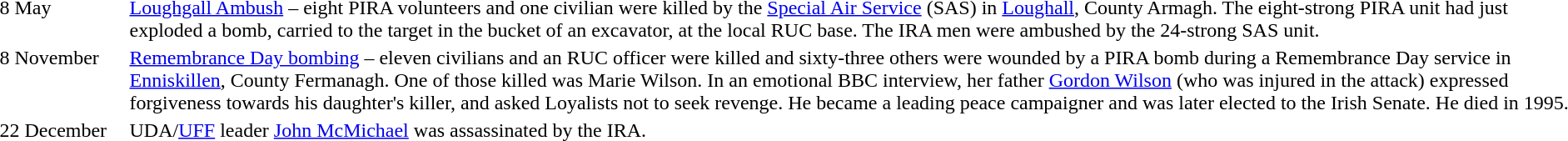<table width=100%>
<tr>
<td style="width:100px; vertical-align:top;">8 May</td>
<td><a href='#'>Loughgall Ambush</a> – eight PIRA volunteers and one civilian were killed by the <a href='#'>Special Air Service</a> (SAS) in <a href='#'>Loughall</a>, County Armagh. The eight-strong PIRA unit had just exploded a bomb, carried to the target in the bucket of an excavator, at the local RUC base. The IRA men were ambushed by the 24-strong SAS unit.</td>
</tr>
<tr>
<td valign="top">8 November</td>
<td><a href='#'>Remembrance Day bombing</a> – eleven civilians and an RUC officer were killed and sixty-three others were wounded by a PIRA bomb during a Remembrance Day service in <a href='#'>Enniskillen</a>, County Fermanagh. One of those killed was Marie Wilson. In an emotional BBC interview, her father <a href='#'>Gordon Wilson</a> (who was injured in the attack) expressed forgiveness towards his daughter's killer, and asked Loyalists not to seek revenge. He became a leading peace campaigner and was later elected to the Irish Senate. He died in 1995.</td>
</tr>
<tr>
<td valign="top">22 December</td>
<td>UDA/<a href='#'>UFF</a> leader <a href='#'>John McMichael</a> was assassinated by the IRA.</td>
</tr>
</table>
